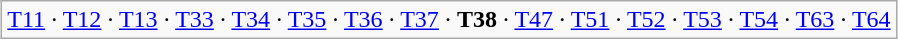<table class="wikitable" style="margin:1em auto;">
<tr>
<td><a href='#'>T11</a> · <a href='#'>T12</a> · <a href='#'>T13</a> · <a href='#'>T33</a> · <a href='#'>T34</a> · <a href='#'>T35</a> · <a href='#'>T36</a> · <a href='#'>T37</a> · <strong>T38</strong> · <a href='#'>T47</a> · <a href='#'>T51</a> · <a href='#'>T52</a> · <a href='#'>T53</a> · <a href='#'>T54</a> · <a href='#'>T63</a> · <a href='#'>T64</a></td>
</tr>
</table>
